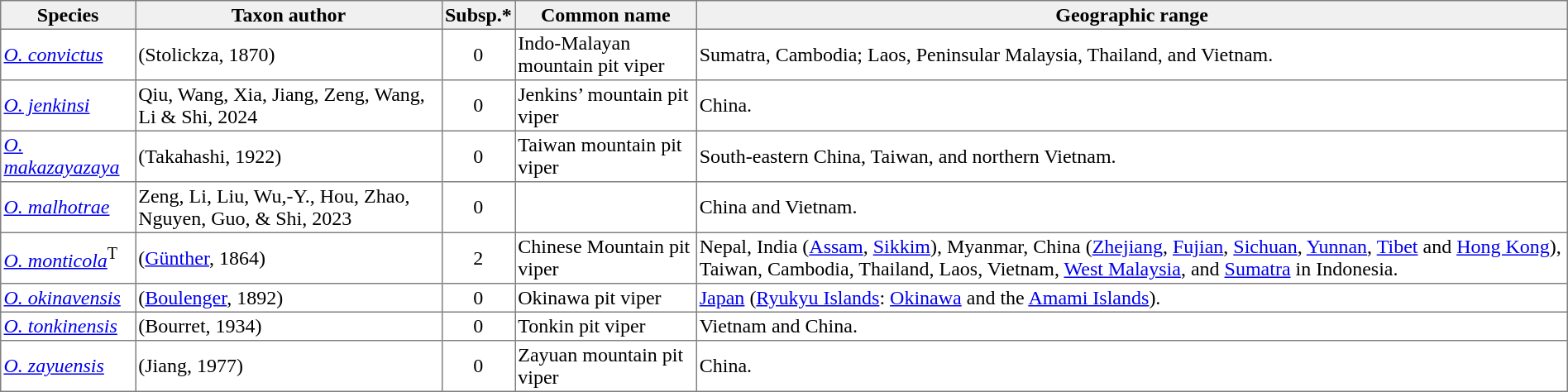<table cellspacing=0 cellpadding=2 border=1 style="border-collapse: collapse;">
<tr>
<th style="background:#f0f0f0;">Species</th>
<th style="background:#f0f0f0;">Taxon author</th>
<th style="background:#f0f0f0;">Subsp.*</th>
<th style="background:#f0f0f0;">Common name</th>
<th style="background:#f0f0f0;">Geographic range</th>
</tr>
<tr>
<td><em><a href='#'>O. convictus</a></em></td>
<td>(Stolickza, 1870)</td>
<td style="text-align:center;">0</td>
<td>Indo-Malayan mountain pit viper</td>
<td>Sumatra, Cambodia; Laos, Peninsular Malaysia, Thailand, and Vietnam.</td>
</tr>
<tr>
<td><em><a href='#'>O. jenkinsi</a></em></td>
<td>Qiu, Wang, Xia, Jiang, Zeng, Wang, Li & Shi, 2024</td>
<td style="text-align:center;">0</td>
<td>Jenkins’ mountain pit viper</td>
<td>China.</td>
</tr>
<tr>
<td><em><a href='#'>O. makazayazaya</a></em></td>
<td>(Takahashi, 1922)</td>
<td style="text-align:center;">0</td>
<td>Taiwan mountain pit viper</td>
<td>South-eastern China, Taiwan, and northern Vietnam.</td>
</tr>
<tr>
<td><em><a href='#'>O. malhotrae</a></em></td>
<td>Zeng, Li, Liu, Wu,-Y., Hou, Zhao, Nguyen, Guo, & Shi, 2023</td>
<td style="text-align:center;">0</td>
<td></td>
<td>China and Vietnam.</td>
</tr>
<tr>
<td><em><a href='#'>O. monticola</a></em><span><sup>T</sup></span></td>
<td>(<a href='#'>Günther</a>, 1864)</td>
<td style="text-align:center;">2</td>
<td>Chinese Mountain pit viper</td>
<td>Nepal, India (<a href='#'>Assam</a>, <a href='#'>Sikkim</a>), Myanmar, China (<a href='#'>Zhejiang</a>, <a href='#'>Fujian</a>, <a href='#'>Sichuan</a>, <a href='#'>Yunnan</a>, <a href='#'>Tibet</a> and <a href='#'>Hong Kong</a>), Taiwan, Cambodia, Thailand, Laos, Vietnam, <a href='#'>West Malaysia</a>,  and <a href='#'>Sumatra</a> in Indonesia.</td>
</tr>
<tr>
<td><em><a href='#'>O. okinavensis</a></em></td>
<td>(<a href='#'>Boulenger</a>, 1892)</td>
<td style="text-align:center;">0</td>
<td>Okinawa pit viper</td>
<td><a href='#'>Japan</a> (<a href='#'>Ryukyu Islands</a>: <a href='#'>Okinawa</a> and the <a href='#'>Amami Islands</a>).</td>
</tr>
<tr>
<td><em><a href='#'>O. tonkinensis</a></em></td>
<td>(Bourret, 1934)</td>
<td style="text-align:center;">0</td>
<td>Tonkin pit viper</td>
<td>Vietnam and China.</td>
</tr>
<tr>
<td><em><a href='#'>O. zayuensis</a></em></td>
<td>(Jiang, 1977)</td>
<td style="text-align:center;">0</td>
<td>Zayuan mountain pit viper</td>
<td>China.</td>
</tr>
</table>
